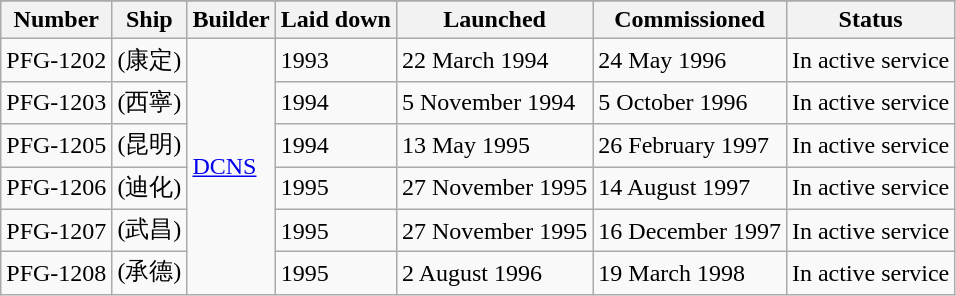<table class="wikitable">
<tr>
</tr>
<tr>
<th>Number</th>
<th>Ship</th>
<th>Builder</th>
<th>Laid down</th>
<th>Launched</th>
<th>Commissioned</th>
<th>Status</th>
</tr>
<tr>
<td>PFG-1202</td>
<td> (康定)</td>
<td rowspan=6><a href='#'>DCNS</a></td>
<td>1993</td>
<td>22 March 1994</td>
<td>24 May 1996</td>
<td>In active service</td>
</tr>
<tr>
<td>PFG-1203</td>
<td> (西寧)</td>
<td>1994</td>
<td>5 November 1994</td>
<td>5 October 1996</td>
<td>In active service</td>
</tr>
<tr>
<td>PFG-1205</td>
<td> (昆明)</td>
<td>1994</td>
<td>13 May 1995</td>
<td>26 February 1997</td>
<td>In active service</td>
</tr>
<tr>
<td>PFG-1206</td>
<td> (迪化)</td>
<td>1995</td>
<td>27 November 1995</td>
<td>14 August 1997</td>
<td>In active service</td>
</tr>
<tr>
<td>PFG-1207</td>
<td> (武昌)</td>
<td>1995</td>
<td>27 November 1995</td>
<td>16 December 1997</td>
<td>In active service</td>
</tr>
<tr>
<td>PFG-1208</td>
<td> (承德)</td>
<td>1995</td>
<td>2 August 1996</td>
<td>19 March 1998</td>
<td>In active service</td>
</tr>
</table>
